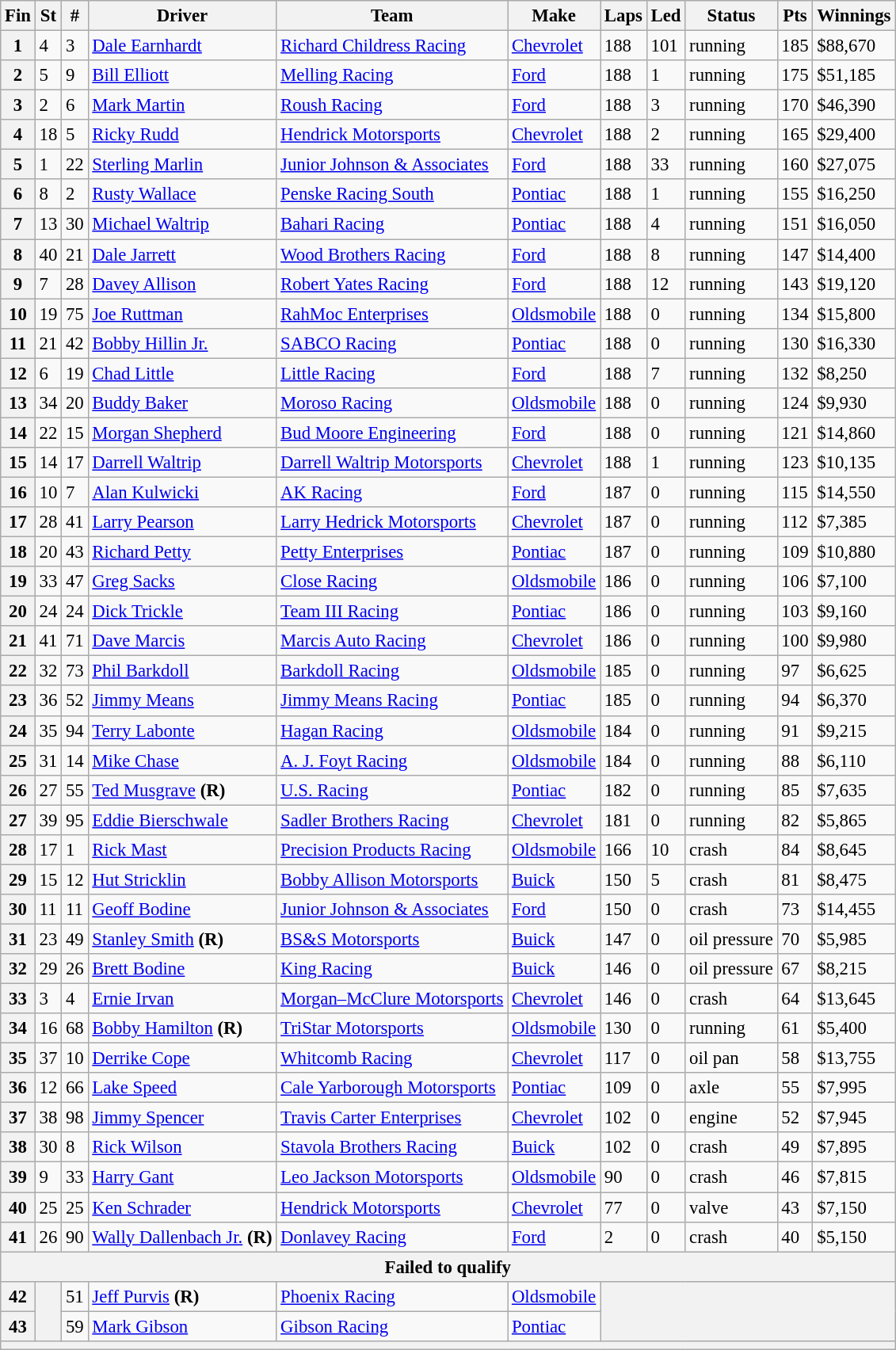<table class="wikitable" style="font-size:95%">
<tr>
<th>Fin</th>
<th>St</th>
<th>#</th>
<th>Driver</th>
<th>Team</th>
<th>Make</th>
<th>Laps</th>
<th>Led</th>
<th>Status</th>
<th>Pts</th>
<th>Winnings</th>
</tr>
<tr>
<th>1</th>
<td>4</td>
<td>3</td>
<td><a href='#'>Dale Earnhardt</a></td>
<td><a href='#'>Richard Childress Racing</a></td>
<td><a href='#'>Chevrolet</a></td>
<td>188</td>
<td>101</td>
<td>running</td>
<td>185</td>
<td>$88,670</td>
</tr>
<tr>
<th>2</th>
<td>5</td>
<td>9</td>
<td><a href='#'>Bill Elliott</a></td>
<td><a href='#'>Melling Racing</a></td>
<td><a href='#'>Ford</a></td>
<td>188</td>
<td>1</td>
<td>running</td>
<td>175</td>
<td>$51,185</td>
</tr>
<tr>
<th>3</th>
<td>2</td>
<td>6</td>
<td><a href='#'>Mark Martin</a></td>
<td><a href='#'>Roush Racing</a></td>
<td><a href='#'>Ford</a></td>
<td>188</td>
<td>3</td>
<td>running</td>
<td>170</td>
<td>$46,390</td>
</tr>
<tr>
<th>4</th>
<td>18</td>
<td>5</td>
<td><a href='#'>Ricky Rudd</a></td>
<td><a href='#'>Hendrick Motorsports</a></td>
<td><a href='#'>Chevrolet</a></td>
<td>188</td>
<td>2</td>
<td>running</td>
<td>165</td>
<td>$29,400</td>
</tr>
<tr>
<th>5</th>
<td>1</td>
<td>22</td>
<td><a href='#'>Sterling Marlin</a></td>
<td><a href='#'>Junior Johnson & Associates</a></td>
<td><a href='#'>Ford</a></td>
<td>188</td>
<td>33</td>
<td>running</td>
<td>160</td>
<td>$27,075</td>
</tr>
<tr>
<th>6</th>
<td>8</td>
<td>2</td>
<td><a href='#'>Rusty Wallace</a></td>
<td><a href='#'>Penske Racing South</a></td>
<td><a href='#'>Pontiac</a></td>
<td>188</td>
<td>1</td>
<td>running</td>
<td>155</td>
<td>$16,250</td>
</tr>
<tr>
<th>7</th>
<td>13</td>
<td>30</td>
<td><a href='#'>Michael Waltrip</a></td>
<td><a href='#'>Bahari Racing</a></td>
<td><a href='#'>Pontiac</a></td>
<td>188</td>
<td>4</td>
<td>running</td>
<td>151</td>
<td>$16,050</td>
</tr>
<tr>
<th>8</th>
<td>40</td>
<td>21</td>
<td><a href='#'>Dale Jarrett</a></td>
<td><a href='#'>Wood Brothers Racing</a></td>
<td><a href='#'>Ford</a></td>
<td>188</td>
<td>8</td>
<td>running</td>
<td>147</td>
<td>$14,400</td>
</tr>
<tr>
<th>9</th>
<td>7</td>
<td>28</td>
<td><a href='#'>Davey Allison</a></td>
<td><a href='#'>Robert Yates Racing</a></td>
<td><a href='#'>Ford</a></td>
<td>188</td>
<td>12</td>
<td>running</td>
<td>143</td>
<td>$19,120</td>
</tr>
<tr>
<th>10</th>
<td>19</td>
<td>75</td>
<td><a href='#'>Joe Ruttman</a></td>
<td><a href='#'>RahMoc Enterprises</a></td>
<td><a href='#'>Oldsmobile</a></td>
<td>188</td>
<td>0</td>
<td>running</td>
<td>134</td>
<td>$15,800</td>
</tr>
<tr>
<th>11</th>
<td>21</td>
<td>42</td>
<td><a href='#'>Bobby Hillin Jr.</a></td>
<td><a href='#'>SABCO Racing</a></td>
<td><a href='#'>Pontiac</a></td>
<td>188</td>
<td>0</td>
<td>running</td>
<td>130</td>
<td>$16,330</td>
</tr>
<tr>
<th>12</th>
<td>6</td>
<td>19</td>
<td><a href='#'>Chad Little</a></td>
<td><a href='#'>Little Racing</a></td>
<td><a href='#'>Ford</a></td>
<td>188</td>
<td>7</td>
<td>running</td>
<td>132</td>
<td>$8,250</td>
</tr>
<tr>
<th>13</th>
<td>34</td>
<td>20</td>
<td><a href='#'>Buddy Baker</a></td>
<td><a href='#'>Moroso Racing</a></td>
<td><a href='#'>Oldsmobile</a></td>
<td>188</td>
<td>0</td>
<td>running</td>
<td>124</td>
<td>$9,930</td>
</tr>
<tr>
<th>14</th>
<td>22</td>
<td>15</td>
<td><a href='#'>Morgan Shepherd</a></td>
<td><a href='#'>Bud Moore Engineering</a></td>
<td><a href='#'>Ford</a></td>
<td>188</td>
<td>0</td>
<td>running</td>
<td>121</td>
<td>$14,860</td>
</tr>
<tr>
<th>15</th>
<td>14</td>
<td>17</td>
<td><a href='#'>Darrell Waltrip</a></td>
<td><a href='#'>Darrell Waltrip Motorsports</a></td>
<td><a href='#'>Chevrolet</a></td>
<td>188</td>
<td>1</td>
<td>running</td>
<td>123</td>
<td>$10,135</td>
</tr>
<tr>
<th>16</th>
<td>10</td>
<td>7</td>
<td><a href='#'>Alan Kulwicki</a></td>
<td><a href='#'>AK Racing</a></td>
<td><a href='#'>Ford</a></td>
<td>187</td>
<td>0</td>
<td>running</td>
<td>115</td>
<td>$14,550</td>
</tr>
<tr>
<th>17</th>
<td>28</td>
<td>41</td>
<td><a href='#'>Larry Pearson</a></td>
<td><a href='#'>Larry Hedrick Motorsports</a></td>
<td><a href='#'>Chevrolet</a></td>
<td>187</td>
<td>0</td>
<td>running</td>
<td>112</td>
<td>$7,385</td>
</tr>
<tr>
<th>18</th>
<td>20</td>
<td>43</td>
<td><a href='#'>Richard Petty</a></td>
<td><a href='#'>Petty Enterprises</a></td>
<td><a href='#'>Pontiac</a></td>
<td>187</td>
<td>0</td>
<td>running</td>
<td>109</td>
<td>$10,880</td>
</tr>
<tr>
<th>19</th>
<td>33</td>
<td>47</td>
<td><a href='#'>Greg Sacks</a></td>
<td><a href='#'>Close Racing</a></td>
<td><a href='#'>Oldsmobile</a></td>
<td>186</td>
<td>0</td>
<td>running</td>
<td>106</td>
<td>$7,100</td>
</tr>
<tr>
<th>20</th>
<td>24</td>
<td>24</td>
<td><a href='#'>Dick Trickle</a></td>
<td><a href='#'>Team III Racing</a></td>
<td><a href='#'>Pontiac</a></td>
<td>186</td>
<td>0</td>
<td>running</td>
<td>103</td>
<td>$9,160</td>
</tr>
<tr>
<th>21</th>
<td>41</td>
<td>71</td>
<td><a href='#'>Dave Marcis</a></td>
<td><a href='#'>Marcis Auto Racing</a></td>
<td><a href='#'>Chevrolet</a></td>
<td>186</td>
<td>0</td>
<td>running</td>
<td>100</td>
<td>$9,980</td>
</tr>
<tr>
<th>22</th>
<td>32</td>
<td>73</td>
<td><a href='#'>Phil Barkdoll</a></td>
<td><a href='#'>Barkdoll Racing</a></td>
<td><a href='#'>Oldsmobile</a></td>
<td>185</td>
<td>0</td>
<td>running</td>
<td>97</td>
<td>$6,625</td>
</tr>
<tr>
<th>23</th>
<td>36</td>
<td>52</td>
<td><a href='#'>Jimmy Means</a></td>
<td><a href='#'>Jimmy Means Racing</a></td>
<td><a href='#'>Pontiac</a></td>
<td>185</td>
<td>0</td>
<td>running</td>
<td>94</td>
<td>$6,370</td>
</tr>
<tr>
<th>24</th>
<td>35</td>
<td>94</td>
<td><a href='#'>Terry Labonte</a></td>
<td><a href='#'>Hagan Racing</a></td>
<td><a href='#'>Oldsmobile</a></td>
<td>184</td>
<td>0</td>
<td>running</td>
<td>91</td>
<td>$9,215</td>
</tr>
<tr>
<th>25</th>
<td>31</td>
<td>14</td>
<td><a href='#'>Mike Chase</a></td>
<td><a href='#'>A. J. Foyt Racing</a></td>
<td><a href='#'>Oldsmobile</a></td>
<td>184</td>
<td>0</td>
<td>running</td>
<td>88</td>
<td>$6,110</td>
</tr>
<tr>
<th>26</th>
<td>27</td>
<td>55</td>
<td><a href='#'>Ted Musgrave</a> <strong>(R)</strong></td>
<td><a href='#'>U.S. Racing</a></td>
<td><a href='#'>Pontiac</a></td>
<td>182</td>
<td>0</td>
<td>running</td>
<td>85</td>
<td>$7,635</td>
</tr>
<tr>
<th>27</th>
<td>39</td>
<td>95</td>
<td><a href='#'>Eddie Bierschwale</a></td>
<td><a href='#'>Sadler Brothers Racing</a></td>
<td><a href='#'>Chevrolet</a></td>
<td>181</td>
<td>0</td>
<td>running</td>
<td>82</td>
<td>$5,865</td>
</tr>
<tr>
<th>28</th>
<td>17</td>
<td>1</td>
<td><a href='#'>Rick Mast</a></td>
<td><a href='#'>Precision Products Racing</a></td>
<td><a href='#'>Oldsmobile</a></td>
<td>166</td>
<td>10</td>
<td>crash</td>
<td>84</td>
<td>$8,645</td>
</tr>
<tr>
<th>29</th>
<td>15</td>
<td>12</td>
<td><a href='#'>Hut Stricklin</a></td>
<td><a href='#'>Bobby Allison Motorsports</a></td>
<td><a href='#'>Buick</a></td>
<td>150</td>
<td>5</td>
<td>crash</td>
<td>81</td>
<td>$8,475</td>
</tr>
<tr>
<th>30</th>
<td>11</td>
<td>11</td>
<td><a href='#'>Geoff Bodine</a></td>
<td><a href='#'>Junior Johnson & Associates</a></td>
<td><a href='#'>Ford</a></td>
<td>150</td>
<td>0</td>
<td>crash</td>
<td>73</td>
<td>$14,455</td>
</tr>
<tr>
<th>31</th>
<td>23</td>
<td>49</td>
<td><a href='#'>Stanley Smith</a> <strong>(R)</strong></td>
<td><a href='#'>BS&S Motorsports</a></td>
<td><a href='#'>Buick</a></td>
<td>147</td>
<td>0</td>
<td>oil pressure</td>
<td>70</td>
<td>$5,985</td>
</tr>
<tr>
<th>32</th>
<td>29</td>
<td>26</td>
<td><a href='#'>Brett Bodine</a></td>
<td><a href='#'>King Racing</a></td>
<td><a href='#'>Buick</a></td>
<td>146</td>
<td>0</td>
<td>oil pressure</td>
<td>67</td>
<td>$8,215</td>
</tr>
<tr>
<th>33</th>
<td>3</td>
<td>4</td>
<td><a href='#'>Ernie Irvan</a></td>
<td><a href='#'>Morgan–McClure Motorsports</a></td>
<td><a href='#'>Chevrolet</a></td>
<td>146</td>
<td>0</td>
<td>crash</td>
<td>64</td>
<td>$13,645</td>
</tr>
<tr>
<th>34</th>
<td>16</td>
<td>68</td>
<td><a href='#'>Bobby Hamilton</a> <strong>(R)</strong></td>
<td><a href='#'>TriStar Motorsports</a></td>
<td><a href='#'>Oldsmobile</a></td>
<td>130</td>
<td>0</td>
<td>running</td>
<td>61</td>
<td>$5,400</td>
</tr>
<tr>
<th>35</th>
<td>37</td>
<td>10</td>
<td><a href='#'>Derrike Cope</a></td>
<td><a href='#'>Whitcomb Racing</a></td>
<td><a href='#'>Chevrolet</a></td>
<td>117</td>
<td>0</td>
<td>oil pan</td>
<td>58</td>
<td>$13,755</td>
</tr>
<tr>
<th>36</th>
<td>12</td>
<td>66</td>
<td><a href='#'>Lake Speed</a></td>
<td><a href='#'>Cale Yarborough Motorsports</a></td>
<td><a href='#'>Pontiac</a></td>
<td>109</td>
<td>0</td>
<td>axle</td>
<td>55</td>
<td>$7,995</td>
</tr>
<tr>
<th>37</th>
<td>38</td>
<td>98</td>
<td><a href='#'>Jimmy Spencer</a></td>
<td><a href='#'>Travis Carter Enterprises</a></td>
<td><a href='#'>Chevrolet</a></td>
<td>102</td>
<td>0</td>
<td>engine</td>
<td>52</td>
<td>$7,945</td>
</tr>
<tr>
<th>38</th>
<td>30</td>
<td>8</td>
<td><a href='#'>Rick Wilson</a></td>
<td><a href='#'>Stavola Brothers Racing</a></td>
<td><a href='#'>Buick</a></td>
<td>102</td>
<td>0</td>
<td>crash</td>
<td>49</td>
<td>$7,895</td>
</tr>
<tr>
<th>39</th>
<td>9</td>
<td>33</td>
<td><a href='#'>Harry Gant</a></td>
<td><a href='#'>Leo Jackson Motorsports</a></td>
<td><a href='#'>Oldsmobile</a></td>
<td>90</td>
<td>0</td>
<td>crash</td>
<td>46</td>
<td>$7,815</td>
</tr>
<tr>
<th>40</th>
<td>25</td>
<td>25</td>
<td><a href='#'>Ken Schrader</a></td>
<td><a href='#'>Hendrick Motorsports</a></td>
<td><a href='#'>Chevrolet</a></td>
<td>77</td>
<td>0</td>
<td>valve</td>
<td>43</td>
<td>$7,150</td>
</tr>
<tr>
<th>41</th>
<td>26</td>
<td>90</td>
<td><a href='#'>Wally Dallenbach Jr.</a> <strong>(R)</strong></td>
<td><a href='#'>Donlavey Racing</a></td>
<td><a href='#'>Ford</a></td>
<td>2</td>
<td>0</td>
<td>crash</td>
<td>40</td>
<td>$5,150</td>
</tr>
<tr>
<th colspan="11">Failed to qualify</th>
</tr>
<tr>
<th>42</th>
<th rowspan="2"></th>
<td>51</td>
<td><a href='#'>Jeff Purvis</a> <strong>(R)</strong></td>
<td><a href='#'>Phoenix Racing</a></td>
<td><a href='#'>Oldsmobile</a></td>
<th colspan="5" rowspan="2"></th>
</tr>
<tr>
<th>43</th>
<td>59</td>
<td><a href='#'>Mark Gibson</a></td>
<td><a href='#'>Gibson Racing</a></td>
<td><a href='#'>Pontiac</a></td>
</tr>
<tr>
<th colspan="11"></th>
</tr>
</table>
